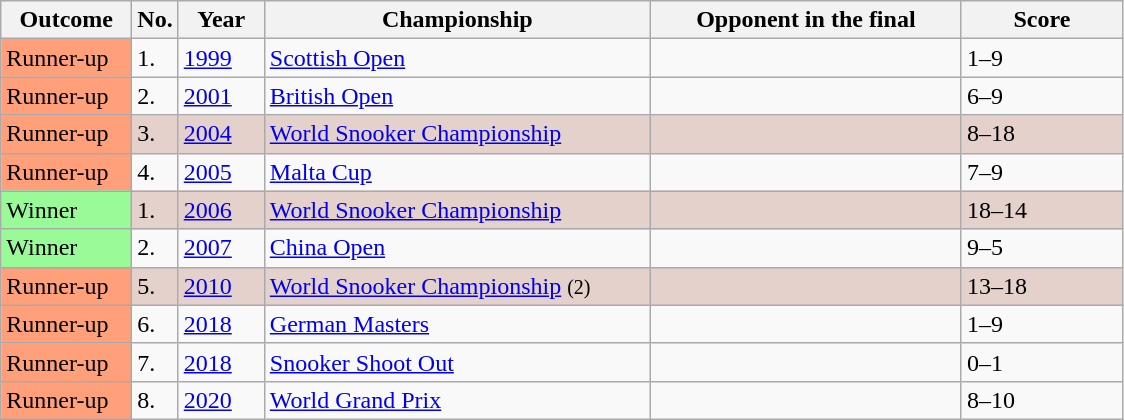<table class="sortable wikitable">
<tr>
<th width="80">Outcome</th>
<th width="20">No.</th>
<th width="50">Year</th>
<th width="250">Championship</th>
<th width="200">Opponent in the final</th>
<th width="100">Score</th>
</tr>
<tr>
<td style="background:#ffa07a;">Runner-up</td>
<td>1.</td>
<td><a href='#'>1999</a></td>
<td><a href='#'>Scottish Open</a></td>
<td> </td>
<td>1–9</td>
</tr>
<tr>
<td style="background:#ffa07a;">Runner-up</td>
<td>2.</td>
<td><a href='#'>2001</a></td>
<td><a href='#'>British Open</a></td>
<td> </td>
<td>6–9</td>
</tr>
<tr bgcolor="#e5d1cb">
<td style="background:#ffa07a;">Runner-up</td>
<td>3.</td>
<td><a href='#'>2004</a></td>
<td><a href='#'>World Snooker Championship</a></td>
<td> </td>
<td>8–18</td>
</tr>
<tr>
<td style="background:#ffa07a;">Runner-up</td>
<td>4.</td>
<td><a href='#'>2005</a></td>
<td><a href='#'>Malta Cup</a></td>
<td> </td>
<td>7–9</td>
</tr>
<tr bgcolor="#e5d1cb">
<td style="background:#98FB98">Winner</td>
<td>1.</td>
<td><a href='#'>2006</a></td>
<td><a href='#'>World Snooker Championship</a></td>
<td> </td>
<td>18–14</td>
</tr>
<tr>
<td style="background:#98FB98">Winner</td>
<td>2.</td>
<td><a href='#'>2007</a></td>
<td><a href='#'>China Open</a></td>
<td> </td>
<td>9–5</td>
</tr>
<tr bgcolor="#e5d1cb">
<td style="background:#ffa07a;">Runner-up</td>
<td>5.</td>
<td><a href='#'>2010</a></td>
<td><a href='#'>World Snooker Championship</a> <small>(2)</small></td>
<td> </td>
<td>13–18</td>
</tr>
<tr>
<td style="background:#ffa07a;">Runner-up</td>
<td>6.</td>
<td><a href='#'>2018</a></td>
<td><a href='#'>German Masters</a></td>
<td> </td>
<td>1–9</td>
</tr>
<tr>
<td style="background:#ffa07a;">Runner-up</td>
<td>7.</td>
<td><a href='#'>2018</a></td>
<td><a href='#'>Snooker Shoot Out</a></td>
<td> </td>
<td>0–1</td>
</tr>
<tr>
<td style="background:#ffa07a;">Runner-up</td>
<td>8.</td>
<td><a href='#'>2020</a></td>
<td><a href='#'>World Grand Prix</a></td>
<td> </td>
<td>8–10</td>
</tr>
</table>
